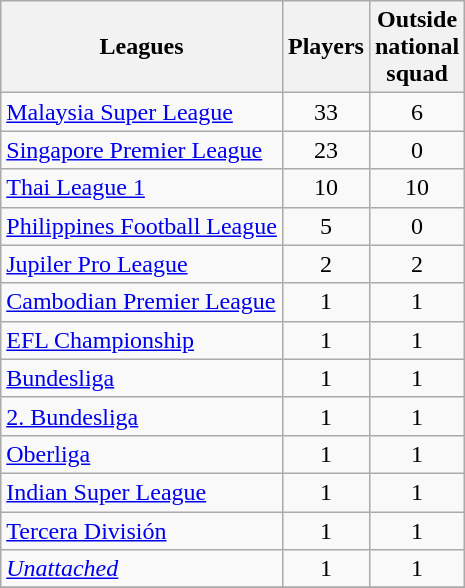<table class="wikitable sortable">
<tr>
<th>Leagues</th>
<th>Players</th>
<th>Outside<br>national<br>squad</th>
</tr>
<tr>
<td> <a href='#'>Malaysia Super League</a></td>
<td style="text-align:center">33</td>
<td style="text-align:center">6</td>
</tr>
<tr>
<td> <a href='#'>Singapore Premier League</a></td>
<td style="text-align:center">23</td>
<td style="text-align:center">0</td>
</tr>
<tr>
<td> <a href='#'>Thai League 1</a></td>
<td style="text-align:center">10</td>
<td style="text-align:center">10</td>
</tr>
<tr>
<td> <a href='#'>Philippines Football League</a></td>
<td style="text-align:center">5</td>
<td style="text-align:center">0</td>
</tr>
<tr>
<td> <a href='#'>Jupiler Pro League</a></td>
<td style="text-align:center">2</td>
<td style="text-align:center">2</td>
</tr>
<tr>
<td> <a href='#'>Cambodian Premier League</a></td>
<td style="text-align:center">1</td>
<td style="text-align:center">1</td>
</tr>
<tr>
<td> <a href='#'>EFL Championship</a></td>
<td style="text-align:center">1</td>
<td style="text-align:center">1</td>
</tr>
<tr>
<td> <a href='#'>Bundesliga</a></td>
<td style="text-align:center">1</td>
<td style="text-align:center">1</td>
</tr>
<tr>
<td> <a href='#'>2. Bundesliga</a></td>
<td style="text-align:center">1</td>
<td style="text-align:center">1</td>
</tr>
<tr>
<td> <a href='#'>Oberliga</a></td>
<td style="text-align:center">1</td>
<td style="text-align:center">1</td>
</tr>
<tr>
<td> <a href='#'>Indian Super League</a></td>
<td style="text-align:center">1</td>
<td style="text-align:center">1</td>
</tr>
<tr>
<td> <a href='#'>Tercera División</a></td>
<td style="text-align:center">1</td>
<td style="text-align:center">1</td>
</tr>
<tr>
<td><em><a href='#'>Unattached</a></em></td>
<td style="text-align:center">1</td>
<td style="text-align:center">1</td>
</tr>
<tr>
</tr>
</table>
